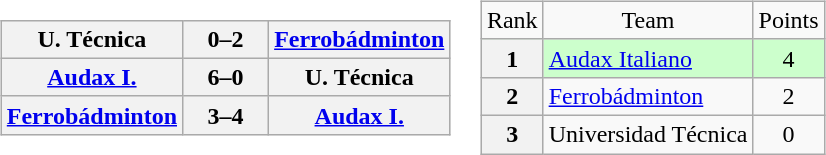<table>
<tr>
<td><br><table class="wikitable" style="text-align:center">
<tr>
<th !width="130">U. Técnica</th>
<th width="50">0–2</th>
<th width="100"><a href='#'>Ferrobádminton</a></th>
</tr>
<tr>
<th !width="130"><a href='#'>Audax I.</a></th>
<th width="50">6–0</th>
<th width="100">U. Técnica</th>
</tr>
<tr>
<th !width="130"><a href='#'>Ferrobádminton</a></th>
<th width="50">3–4</th>
<th width="100"><a href='#'>Audax I.</a></th>
</tr>
</table>
</td>
<td><br><table class="wikitable" style="text-align: center;">
<tr>
<td>Rank</td>
<td>Team</td>
<td>Points</td>
</tr>
<tr bgcolor=#ccffcc>
<th>1</th>
<td style="text-align: left;"><a href='#'>Audax Italiano</a></td>
<td>4</td>
</tr>
<tr>
<th>2</th>
<td style="text-align: left;"><a href='#'>Ferrobádminton</a></td>
<td>2</td>
</tr>
<tr>
<th>3</th>
<td style="text-align: left;">Universidad Técnica</td>
<td>0</td>
</tr>
</table>
</td>
</tr>
</table>
